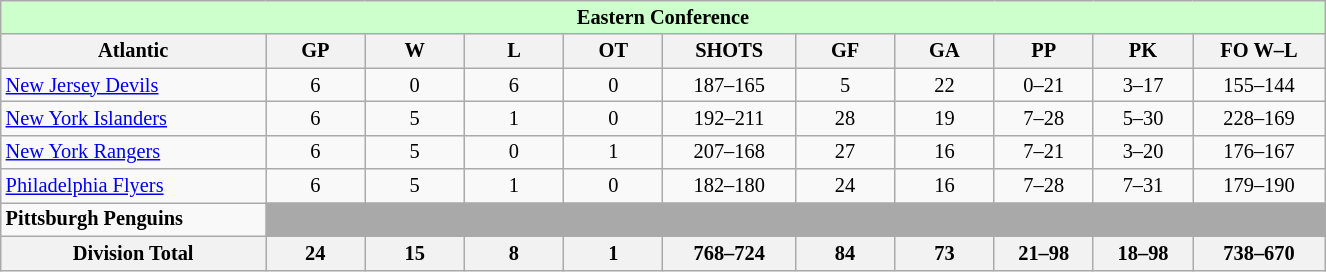<table class="wikitable" style="text-align:center; width:65em; font-size:85%;">
<tr style="background:#cfc; font-weight:bold;">
<td colspan=11>Eastern Conference</td>
</tr>
<tr>
<th width="20%">Atlantic</th>
<th width="7.5%">GP</th>
<th width="7.5%">W</th>
<th width="7.5%">L</th>
<th width="7.5%">OT</th>
<th width="10%">SHOTS</th>
<th width="7.5%">GF</th>
<th width="7.5%">GA</th>
<th width="7.5%">PP</th>
<th width="7.5%">PK</th>
<th width="10%">FO W–L</th>
</tr>
<tr>
<td align=left><a href='#'>New Jersey Devils</a></td>
<td>6</td>
<td>0</td>
<td>6</td>
<td>0</td>
<td>187–165</td>
<td>5</td>
<td>22</td>
<td>0–21</td>
<td>3–17</td>
<td>155–144</td>
</tr>
<tr>
<td align=left><a href='#'>New York Islanders</a></td>
<td>6</td>
<td>5</td>
<td>1</td>
<td>0</td>
<td>192–211</td>
<td>28</td>
<td>19</td>
<td>7–28</td>
<td>5–30</td>
<td>228–169</td>
</tr>
<tr>
<td align=left><a href='#'>New York Rangers</a></td>
<td>6</td>
<td>5</td>
<td>0</td>
<td>1</td>
<td>207–168</td>
<td>27</td>
<td>16</td>
<td>7–21</td>
<td>3–20</td>
<td>176–167</td>
</tr>
<tr>
<td align=left><a href='#'>Philadelphia Flyers</a></td>
<td>6</td>
<td>5</td>
<td>1</td>
<td>0</td>
<td>182–180</td>
<td>24</td>
<td>16</td>
<td>7–28</td>
<td>7–31</td>
<td>179–190</td>
</tr>
<tr>
<td align=left><strong>Pittsburgh Penguins</strong></td>
<td style="background:darkgray;" colspan=10></td>
</tr>
<tr>
<th>Division Total</th>
<th>24</th>
<th>15</th>
<th>8</th>
<th>1</th>
<th>768–724</th>
<th>84</th>
<th>73</th>
<th>21–98</th>
<th>18–98</th>
<th>738–670</th>
</tr>
</table>
